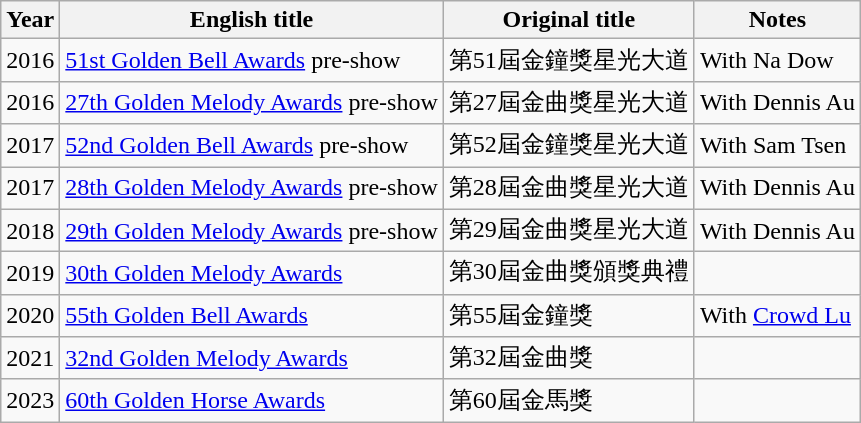<table class="wikitable sortable">
<tr>
<th>Year</th>
<th>English title</th>
<th>Original title</th>
<th class="unsortable">Notes</th>
</tr>
<tr>
<td>2016</td>
<td><a href='#'>51st Golden Bell Awards</a> pre-show</td>
<td>第51屆金鐘獎星光大道</td>
<td>With Na Dow</td>
</tr>
<tr>
<td>2016</td>
<td><a href='#'>27th Golden Melody Awards</a> pre-show</td>
<td>第27屆金曲獎星光大道</td>
<td>With Dennis Au</td>
</tr>
<tr>
<td>2017</td>
<td><a href='#'>52nd Golden Bell Awards</a> pre-show</td>
<td>第52屆金鐘獎星光大道</td>
<td>With Sam Tsen</td>
</tr>
<tr>
<td>2017</td>
<td><a href='#'>28th Golden Melody Awards</a> pre-show</td>
<td>第28屆金曲獎星光大道</td>
<td>With Dennis Au</td>
</tr>
<tr>
<td>2018</td>
<td><a href='#'>29th Golden Melody Awards</a> pre-show</td>
<td>第29屆金曲獎星光大道</td>
<td>With Dennis Au</td>
</tr>
<tr>
<td>2019</td>
<td><a href='#'>30th Golden Melody Awards</a></td>
<td>第30屆金曲獎頒獎典禮</td>
<td></td>
</tr>
<tr>
<td>2020</td>
<td><a href='#'>55th Golden Bell Awards</a></td>
<td>第55屆金鐘獎</td>
<td>With <a href='#'>Crowd Lu</a></td>
</tr>
<tr>
<td>2021</td>
<td><a href='#'>32nd Golden Melody Awards</a></td>
<td>第32屆金曲獎</td>
<td></td>
</tr>
<tr>
<td>2023</td>
<td><a href='#'>60th Golden Horse Awards</a></td>
<td>第60屆金馬獎</td>
<td></td>
</tr>
</table>
